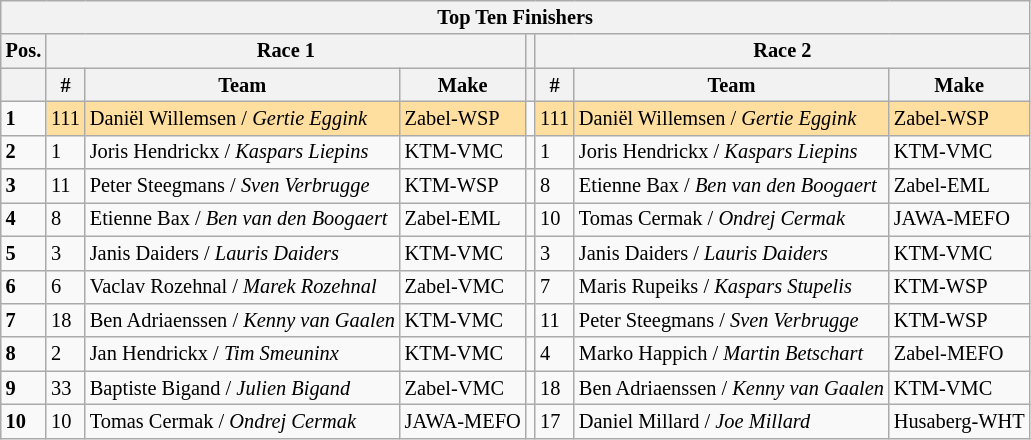<table class="wikitable" style="font-size: 85%;">
<tr>
<th colspan=8>Top Ten Finishers</th>
</tr>
<tr>
<th>Pos.</th>
<th colspan=3>Race 1</th>
<th></th>
<th colspan=3>Race 2</th>
</tr>
<tr>
<th></th>
<th>#</th>
<th>Team</th>
<th>Make</th>
<th></th>
<th>#</th>
<th>Team</th>
<th>Make</th>
</tr>
<tr>
<td><strong>1</strong></td>
<td style="background:#ffdf9f;">111</td>
<td style="background:#ffdf9f;"> Daniël Willemsen / <em>Gertie Eggink</em></td>
<td style="background:#ffdf9f;">Zabel-WSP</td>
<td></td>
<td style="background:#ffdf9f;">111</td>
<td style="background:#ffdf9f;"> Daniël Willemsen / <em>Gertie Eggink</em></td>
<td style="background:#ffdf9f;">Zabel-WSP</td>
</tr>
<tr>
<td><strong>2</strong></td>
<td>1</td>
<td> Joris Hendrickx / <em>Kaspars Liepins</em></td>
<td>KTM-VMC</td>
<td></td>
<td>1</td>
<td> Joris Hendrickx / <em>Kaspars Liepins</em></td>
<td>KTM-VMC</td>
</tr>
<tr>
<td><strong>3</strong></td>
<td>11</td>
<td> Peter Steegmans / <em>Sven Verbrugge</em></td>
<td>KTM-WSP</td>
<td></td>
<td>8</td>
<td> Etienne Bax / <em>Ben van den Boogaert</em></td>
<td>Zabel-EML</td>
</tr>
<tr>
<td><strong>4</strong></td>
<td>8</td>
<td> Etienne Bax / <em>Ben van den Boogaert</em></td>
<td>Zabel-EML</td>
<td></td>
<td>10</td>
<td> Tomas Cermak / <em>Ondrej Cermak</em></td>
<td>JAWA-MEFO</td>
</tr>
<tr>
<td><strong>5</strong></td>
<td>3</td>
<td> Janis Daiders / <em>Lauris Daiders</em></td>
<td>KTM-VMC</td>
<td></td>
<td>3</td>
<td> Janis Daiders / <em>Lauris Daiders</em></td>
<td>KTM-VMC</td>
</tr>
<tr>
<td><strong>6</strong></td>
<td>6</td>
<td> Vaclav Rozehnal / <em>Marek Rozehnal</em></td>
<td>Zabel-VMC</td>
<td></td>
<td>7</td>
<td> Maris Rupeiks / <em>Kaspars Stupelis</em></td>
<td>KTM-WSP</td>
</tr>
<tr>
<td><strong>7</strong></td>
<td>18</td>
<td> Ben Adriaenssen / <em>Kenny van Gaalen</em></td>
<td>KTM-VMC</td>
<td></td>
<td>11</td>
<td> Peter Steegmans / <em>Sven Verbrugge</em></td>
<td>KTM-WSP</td>
</tr>
<tr>
<td><strong>8</strong></td>
<td>2</td>
<td> Jan Hendrickx / <em>Tim Smeuninx</em></td>
<td>KTM-VMC</td>
<td></td>
<td>4</td>
<td> Marko Happich / <em>Martin Betschart</em></td>
<td>Zabel-MEFO</td>
</tr>
<tr>
<td><strong>9</strong></td>
<td>33</td>
<td> Baptiste Bigand / <em>Julien Bigand</em></td>
<td>Zabel-VMC</td>
<td></td>
<td>18</td>
<td> Ben Adriaenssen / <em>Kenny van Gaalen</em></td>
<td>KTM-VMC</td>
</tr>
<tr>
<td><strong>10</strong></td>
<td>10</td>
<td> Tomas Cermak / <em>Ondrej Cermak</em></td>
<td>JAWA-MEFO</td>
<td></td>
<td>17</td>
<td> Daniel Millard / <em>Joe Millard</em></td>
<td>Husaberg-WHT</td>
</tr>
</table>
